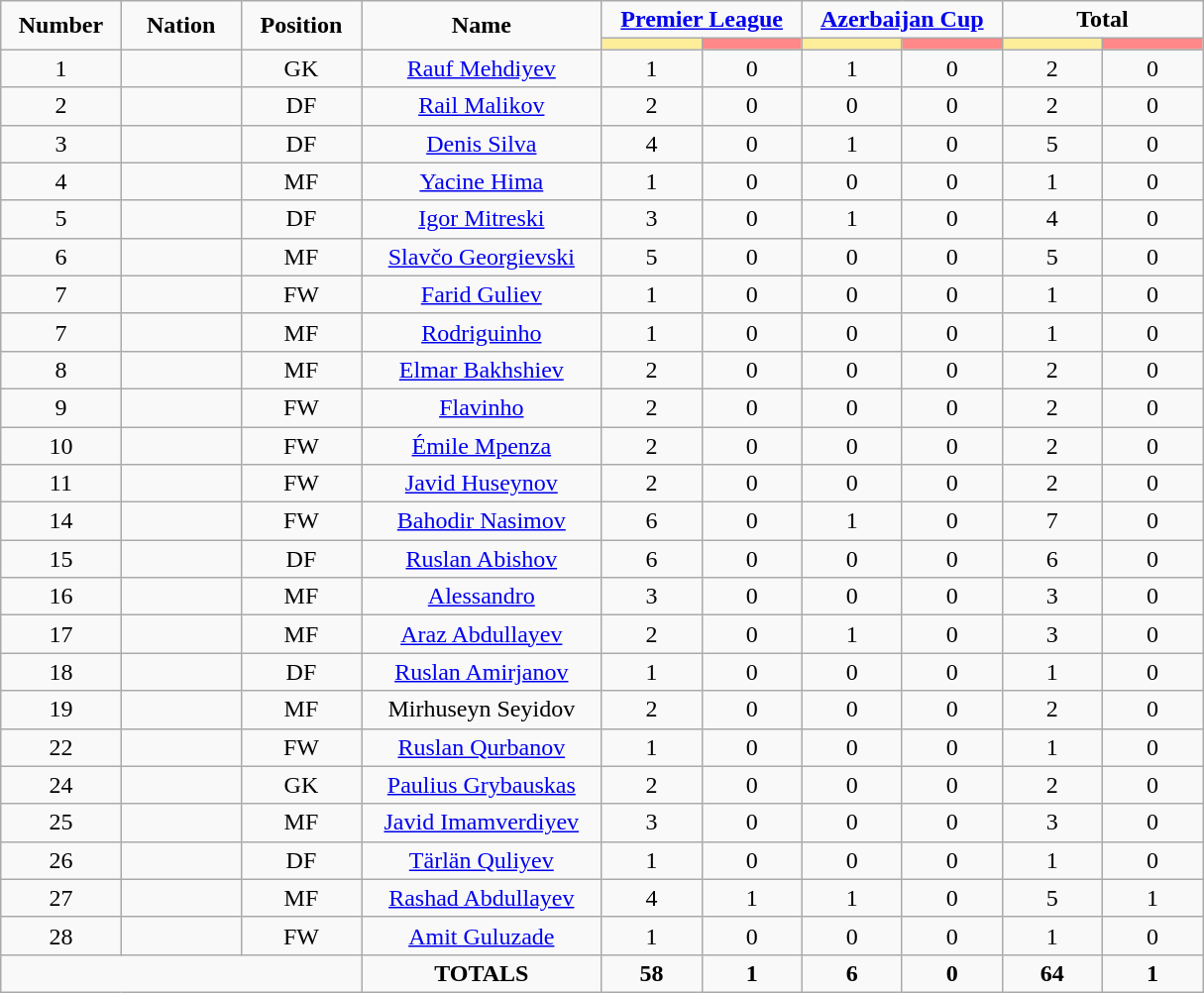<table class="wikitable" style="text-align:center;">
<tr>
<td rowspan="2"  style="width:10%; text-align:center;"><strong>Number</strong></td>
<td rowspan="2"  style="width:10%; text-align:center;"><strong>Nation</strong></td>
<td rowspan="2"  style="width:10%; text-align:center;"><strong>Position</strong></td>
<td rowspan="2"  style="width:20%; text-align:center;"><strong>Name</strong></td>
<td colspan="2" style="text-align:center;"><strong><a href='#'>Premier League</a></strong></td>
<td colspan="2" style="text-align:center;"><strong><a href='#'>Azerbaijan Cup</a></strong></td>
<td colspan="2" style="text-align:center;"><strong>Total</strong></td>
</tr>
<tr>
<th style="width:60px; background:#fe9;"></th>
<th style="width:60px; background:#ff8888;"></th>
<th style="width:60px; background:#fe9;"></th>
<th style="width:60px; background:#ff8888;"></th>
<th style="width:60px; background:#fe9;"></th>
<th style="width:60px; background:#ff8888;"></th>
</tr>
<tr>
<td>1</td>
<td></td>
<td>GK</td>
<td><a href='#'>Rauf Mehdiyev</a></td>
<td>1</td>
<td>0</td>
<td>1</td>
<td>0</td>
<td>2</td>
<td>0</td>
</tr>
<tr>
<td>2</td>
<td></td>
<td>DF</td>
<td><a href='#'>Rail Malikov</a></td>
<td>2</td>
<td>0</td>
<td>0</td>
<td>0</td>
<td>2</td>
<td>0</td>
</tr>
<tr>
<td>3</td>
<td></td>
<td>DF</td>
<td><a href='#'>Denis Silva</a></td>
<td>4</td>
<td>0</td>
<td>1</td>
<td>0</td>
<td>5</td>
<td>0</td>
</tr>
<tr>
<td>4</td>
<td></td>
<td>MF</td>
<td><a href='#'>Yacine Hima</a></td>
<td>1</td>
<td>0</td>
<td>0</td>
<td>0</td>
<td>1</td>
<td>0</td>
</tr>
<tr>
<td>5</td>
<td></td>
<td>DF</td>
<td><a href='#'>Igor Mitreski</a></td>
<td>3</td>
<td>0</td>
<td>1</td>
<td>0</td>
<td>4</td>
<td>0</td>
</tr>
<tr>
<td>6</td>
<td></td>
<td>MF</td>
<td><a href='#'>Slavčo Georgievski</a></td>
<td>5</td>
<td>0</td>
<td>0</td>
<td>0</td>
<td>5</td>
<td>0</td>
</tr>
<tr>
<td>7</td>
<td></td>
<td>FW</td>
<td><a href='#'>Farid Guliev</a></td>
<td>1</td>
<td>0</td>
<td>0</td>
<td>0</td>
<td>1</td>
<td>0</td>
</tr>
<tr>
<td>7</td>
<td></td>
<td>MF</td>
<td><a href='#'>Rodriguinho</a></td>
<td>1</td>
<td>0</td>
<td>0</td>
<td>0</td>
<td>1</td>
<td>0</td>
</tr>
<tr>
<td>8</td>
<td></td>
<td>MF</td>
<td><a href='#'>Elmar Bakhshiev</a></td>
<td>2</td>
<td>0</td>
<td>0</td>
<td>0</td>
<td>2</td>
<td>0</td>
</tr>
<tr>
<td>9</td>
<td></td>
<td>FW</td>
<td><a href='#'>Flavinho</a></td>
<td>2</td>
<td>0</td>
<td>0</td>
<td>0</td>
<td>2</td>
<td>0</td>
</tr>
<tr>
<td>10</td>
<td></td>
<td>FW</td>
<td><a href='#'>Émile Mpenza</a></td>
<td>2</td>
<td>0</td>
<td>0</td>
<td>0</td>
<td>2</td>
<td>0</td>
</tr>
<tr>
<td>11</td>
<td></td>
<td>FW</td>
<td><a href='#'>Javid Huseynov</a></td>
<td>2</td>
<td>0</td>
<td>0</td>
<td>0</td>
<td>2</td>
<td>0</td>
</tr>
<tr>
<td>14</td>
<td></td>
<td>FW</td>
<td><a href='#'>Bahodir Nasimov</a></td>
<td>6</td>
<td>0</td>
<td>1</td>
<td>0</td>
<td>7</td>
<td>0</td>
</tr>
<tr>
<td>15</td>
<td></td>
<td>DF</td>
<td><a href='#'>Ruslan Abishov</a></td>
<td>6</td>
<td>0</td>
<td>0</td>
<td>0</td>
<td>6</td>
<td>0</td>
</tr>
<tr>
<td>16</td>
<td></td>
<td>MF</td>
<td><a href='#'>Alessandro</a></td>
<td>3</td>
<td>0</td>
<td>0</td>
<td>0</td>
<td>3</td>
<td>0</td>
</tr>
<tr>
<td>17</td>
<td></td>
<td>MF</td>
<td><a href='#'>Araz Abdullayev</a></td>
<td>2</td>
<td>0</td>
<td>1</td>
<td>0</td>
<td>3</td>
<td>0</td>
</tr>
<tr>
<td>18</td>
<td></td>
<td>DF</td>
<td><a href='#'>Ruslan Amirjanov</a></td>
<td>1</td>
<td>0</td>
<td>0</td>
<td>0</td>
<td>1</td>
<td>0</td>
</tr>
<tr>
<td>19</td>
<td></td>
<td>MF</td>
<td>Mirhuseyn Seyidov</td>
<td>2</td>
<td>0</td>
<td>0</td>
<td>0</td>
<td>2</td>
<td>0</td>
</tr>
<tr>
<td>22</td>
<td></td>
<td>FW</td>
<td><a href='#'>Ruslan Qurbanov</a></td>
<td>1</td>
<td>0</td>
<td>0</td>
<td>0</td>
<td>1</td>
<td>0</td>
</tr>
<tr>
<td>24</td>
<td></td>
<td>GK</td>
<td><a href='#'>Paulius Grybauskas</a></td>
<td>2</td>
<td>0</td>
<td>0</td>
<td>0</td>
<td>2</td>
<td>0</td>
</tr>
<tr>
<td>25</td>
<td></td>
<td>MF</td>
<td><a href='#'>Javid Imamverdiyev</a></td>
<td>3</td>
<td>0</td>
<td>0</td>
<td>0</td>
<td>3</td>
<td>0</td>
</tr>
<tr>
<td>26</td>
<td></td>
<td>DF</td>
<td><a href='#'>Tärlän Quliyev</a></td>
<td>1</td>
<td>0</td>
<td>0</td>
<td>0</td>
<td>1</td>
<td>0</td>
</tr>
<tr>
<td>27</td>
<td></td>
<td>MF</td>
<td><a href='#'>Rashad Abdullayev</a></td>
<td>4</td>
<td>1</td>
<td>1</td>
<td>0</td>
<td>5</td>
<td>1</td>
</tr>
<tr>
<td>28</td>
<td></td>
<td>FW</td>
<td><a href='#'>Amit Guluzade</a></td>
<td>1</td>
<td>0</td>
<td>0</td>
<td>0</td>
<td>1</td>
<td>0</td>
</tr>
<tr>
<td colspan="3"></td>
<td><strong>TOTALS</strong></td>
<td><strong>58</strong></td>
<td><strong>1</strong></td>
<td><strong>6</strong></td>
<td><strong>0</strong></td>
<td><strong>64</strong></td>
<td><strong>1</strong></td>
</tr>
</table>
